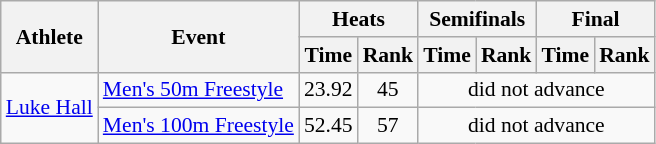<table class=wikitable style="font-size:90%">
<tr>
<th rowspan="2">Athlete</th>
<th rowspan="2">Event</th>
<th colspan="2">Heats</th>
<th colspan="2">Semifinals</th>
<th colspan="2">Final</th>
</tr>
<tr>
<th>Time</th>
<th>Rank</th>
<th>Time</th>
<th>Rank</th>
<th>Time</th>
<th>Rank</th>
</tr>
<tr>
<td rowspan="2"><a href='#'>Luke Hall</a></td>
<td><a href='#'>Men's 50m Freestyle</a></td>
<td align=center>23.92</td>
<td align=center>45</td>
<td align=center colspan=4>did not advance</td>
</tr>
<tr>
<td><a href='#'>Men's 100m Freestyle</a></td>
<td align=center>52.45</td>
<td align=center>57</td>
<td align=center colspan=4>did not advance</td>
</tr>
</table>
